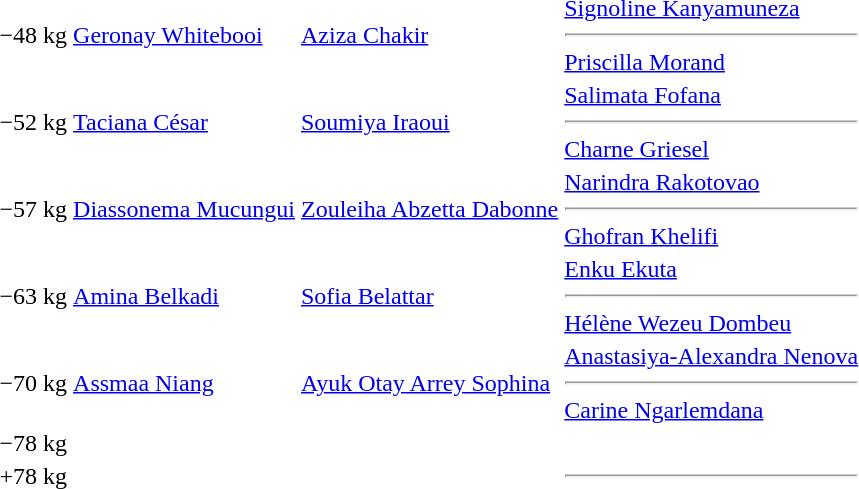<table>
<tr>
<td>−48 kg</td>
<td><a href='#'>Geronay Whitebooi</a><br></td>
<td><a href='#'>Aziza Chakir</a><br></td>
<td><a href='#'>Signoline Kanyamuneza</a><br><hr><a href='#'>Priscilla Morand</a><br></td>
</tr>
<tr>
<td>−52 kg</td>
<td><a href='#'>Taciana César</a><br></td>
<td><a href='#'>Soumiya Iraoui</a><br></td>
<td><a href='#'>Salimata Fofana</a><br><hr><a href='#'>Charne Griesel</a><br></td>
</tr>
<tr>
<td>−57 kg</td>
<td><a href='#'>Diassonema Mucungui</a><br></td>
<td><a href='#'>Zouleiha Abzetta Dabonne</a><br></td>
<td><a href='#'>Narindra Rakotovao</a><br><hr><a href='#'>Ghofran Khelifi</a><br></td>
</tr>
<tr>
<td>−63 kg</td>
<td><a href='#'>Amina Belkadi</a><br></td>
<td><a href='#'>Sofia Belattar</a><br></td>
<td><a href='#'>Enku Ekuta</a><br><hr><a href='#'>Hélène Wezeu Dombeu</a><br></td>
</tr>
<tr>
<td>−70 kg</td>
<td><a href='#'>Assmaa Niang</a><br></td>
<td><a href='#'>Ayuk Otay Arrey Sophina</a><br></td>
<td><a href='#'>Anastasiya-Alexandra Nenova</a><br><hr><a href='#'>Carine Ngarlemdana</a><br></td>
</tr>
<tr>
<td>−78 kg</td>
<td></td>
<td></td>
<td></td>
</tr>
<tr>
<td>+78 kg</td>
<td></td>
<td></td>
<td><hr></td>
</tr>
</table>
